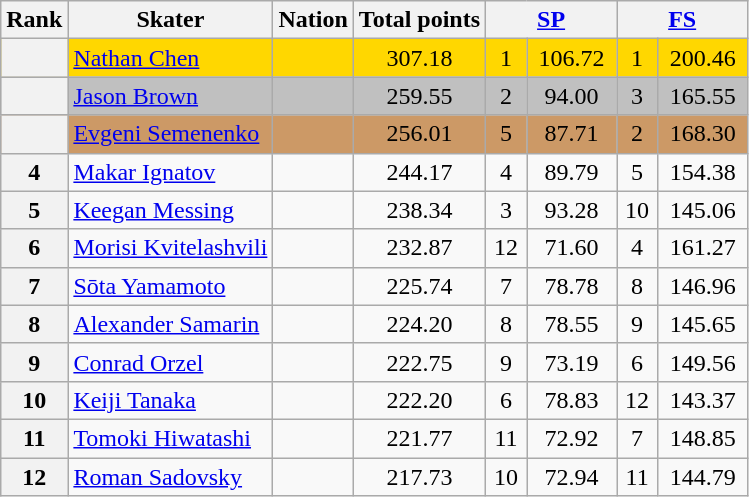<table class="wikitable sortable" style="text-align:left">
<tr>
<th scope="col">Rank</th>
<th scope="col">Skater</th>
<th scope="col">Nation</th>
<th scope="col">Total points</th>
<th scope="col" colspan="2" width="80px"><a href='#'>SP</a></th>
<th scope="col" colspan="2" width="80px"><a href='#'>FS</a></th>
</tr>
<tr bgcolor="gold">
<th scope="row"></th>
<td><a href='#'>Nathan Chen</a></td>
<td></td>
<td align="center">307.18</td>
<td align="center">1</td>
<td align="center">106.72</td>
<td align="center">1</td>
<td align="center">200.46</td>
</tr>
<tr bgcolor="silver">
<th scope="row"></th>
<td><a href='#'>Jason Brown</a></td>
<td></td>
<td align="center">259.55</td>
<td align="center">2</td>
<td align="center">94.00</td>
<td align="center">3</td>
<td align="center">165.55</td>
</tr>
<tr bgcolor="cc9966">
<th scope="row"></th>
<td><a href='#'>Evgeni Semenenko</a></td>
<td></td>
<td align="center">256.01</td>
<td align="center">5</td>
<td align="center">87.71</td>
<td align="center">2</td>
<td align="center">168.30</td>
</tr>
<tr>
<th scope="row">4</th>
<td><a href='#'>Makar Ignatov</a></td>
<td></td>
<td align="center">244.17</td>
<td align="center">4</td>
<td align="center">89.79</td>
<td align="center">5</td>
<td align="center">154.38</td>
</tr>
<tr>
<th scope="row">5</th>
<td><a href='#'>Keegan Messing</a></td>
<td></td>
<td align="center">238.34</td>
<td align="center">3</td>
<td align="center">93.28</td>
<td align="center">10</td>
<td align="center">145.06</td>
</tr>
<tr>
<th scope="row">6</th>
<td><a href='#'>Morisi Kvitelashvili</a></td>
<td></td>
<td align="center">232.87</td>
<td align="center">12</td>
<td align="center">71.60</td>
<td align="center">4</td>
<td align="center">161.27</td>
</tr>
<tr>
<th scope="row">7</th>
<td><a href='#'>Sōta Yamamoto</a></td>
<td></td>
<td align="center">225.74</td>
<td align="center">7</td>
<td align="center">78.78</td>
<td align="center">8</td>
<td align="center">146.96</td>
</tr>
<tr>
<th scope="row">8</th>
<td><a href='#'>Alexander Samarin</a></td>
<td></td>
<td align="center">224.20</td>
<td align="center">8</td>
<td align="center">78.55</td>
<td align="center">9</td>
<td align="center">145.65</td>
</tr>
<tr>
<th scope="row">9</th>
<td><a href='#'>Conrad Orzel</a></td>
<td></td>
<td align="center">222.75</td>
<td align="center">9</td>
<td align="center">73.19</td>
<td align="center">6</td>
<td align="center">149.56</td>
</tr>
<tr>
<th scope="row">10</th>
<td><a href='#'>Keiji Tanaka</a></td>
<td></td>
<td align="center">222.20</td>
<td align="center">6</td>
<td align="center">78.83</td>
<td align="center">12</td>
<td align="center">143.37</td>
</tr>
<tr>
<th scope="row">11</th>
<td><a href='#'>Tomoki Hiwatashi</a></td>
<td></td>
<td align="center">221.77</td>
<td align="center">11</td>
<td align="center">72.92</td>
<td align="center">7</td>
<td align="center">148.85</td>
</tr>
<tr>
<th scope="row">12</th>
<td><a href='#'>Roman Sadovsky</a></td>
<td></td>
<td align="center">217.73</td>
<td align="center">10</td>
<td align="center">72.94</td>
<td align="center">11</td>
<td align="center">144.79</td>
</tr>
</table>
